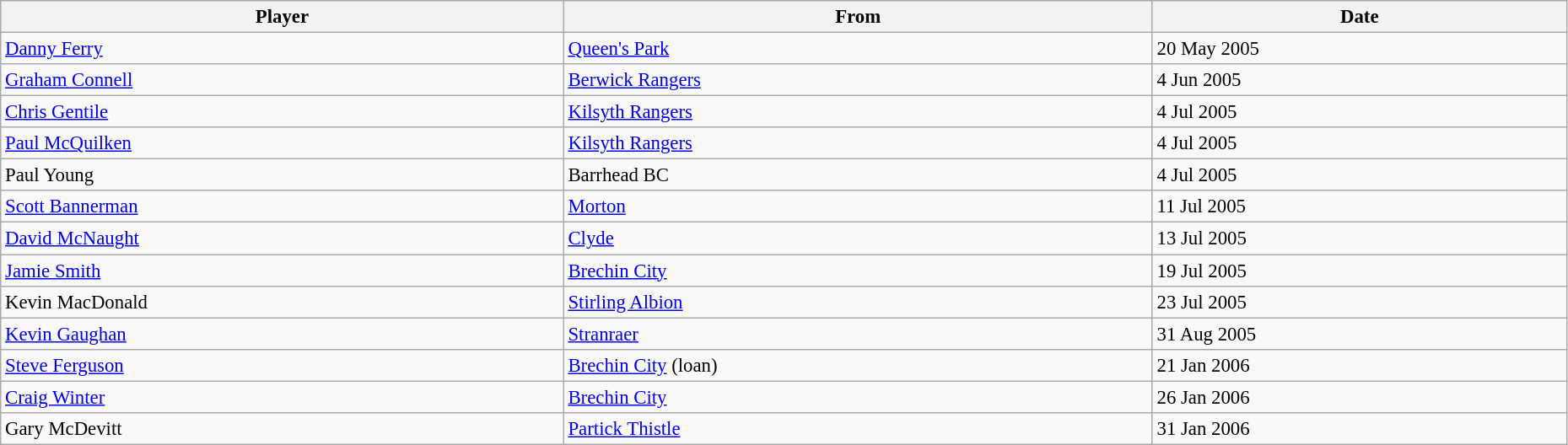<table class="wikitable" style="text-align:center; font-size:95%;width:98%; text-align:left">
<tr>
<th>Player</th>
<th>From</th>
<th>Date</th>
</tr>
<tr>
<td> <a href='#'>Danny Ferry</a></td>
<td> <a href='#'>Queen's Park</a></td>
<td>20 May 2005</td>
</tr>
<tr>
<td> <a href='#'>Graham Connell</a></td>
<td> <a href='#'>Berwick Rangers</a></td>
<td>4 Jun 2005</td>
</tr>
<tr>
<td> <a href='#'>Chris Gentile</a></td>
<td> <a href='#'>Kilsyth Rangers</a></td>
<td>4 Jul 2005</td>
</tr>
<tr>
<td> <a href='#'>Paul McQuilken</a></td>
<td> <a href='#'>Kilsyth Rangers</a></td>
<td>4 Jul 2005</td>
</tr>
<tr>
<td> Paul Young</td>
<td> Barrhead BC</td>
<td>4 Jul 2005</td>
</tr>
<tr>
<td> <a href='#'>Scott Bannerman</a></td>
<td> <a href='#'>Morton</a></td>
<td>11 Jul 2005</td>
</tr>
<tr>
<td> <a href='#'>David McNaught</a></td>
<td> <a href='#'>Clyde</a></td>
<td>13 Jul 2005</td>
</tr>
<tr>
<td> <a href='#'>Jamie Smith</a></td>
<td> <a href='#'>Brechin City</a></td>
<td>19 Jul 2005</td>
</tr>
<tr>
<td> Kevin MacDonald</td>
<td> <a href='#'>Stirling Albion</a></td>
<td>23 Jul 2005</td>
</tr>
<tr>
<td> <a href='#'>Kevin Gaughan</a></td>
<td> <a href='#'>Stranraer</a></td>
<td>31 Aug 2005</td>
</tr>
<tr>
<td> <a href='#'>Steve Ferguson</a></td>
<td> <a href='#'>Brechin City</a> (loan)</td>
<td>21 Jan 2006</td>
</tr>
<tr>
<td> <a href='#'>Craig Winter</a></td>
<td> <a href='#'>Brechin City</a></td>
<td>26 Jan 2006</td>
</tr>
<tr>
<td> Gary McDevitt</td>
<td> <a href='#'>Partick Thistle</a></td>
<td>31 Jan 2006</td>
</tr>
</table>
